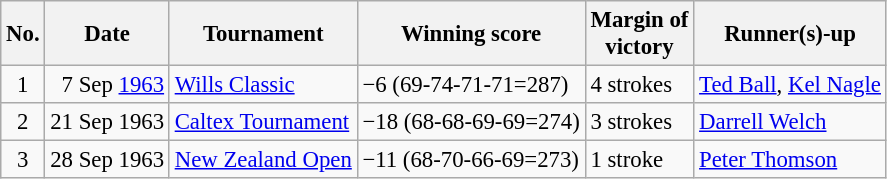<table class="wikitable" style="font-size:95%;">
<tr>
<th>No.</th>
<th>Date</th>
<th>Tournament</th>
<th>Winning score</th>
<th>Margin of<br>victory</th>
<th>Runner(s)-up</th>
</tr>
<tr>
<td align=center>1</td>
<td align=right>7 Sep <a href='#'>1963</a></td>
<td><a href='#'>Wills Classic</a></td>
<td>−6 (69-74-71-71=287)</td>
<td>4 strokes</td>
<td> <a href='#'>Ted Ball</a>,  <a href='#'>Kel Nagle</a></td>
</tr>
<tr>
<td align=center>2</td>
<td align=right>21 Sep 1963</td>
<td><a href='#'>Caltex Tournament</a></td>
<td>−18 (68-68-69-69=274)</td>
<td>3 strokes</td>
<td> <a href='#'>Darrell Welch</a></td>
</tr>
<tr>
<td align=center>3</td>
<td align=right>28 Sep 1963</td>
<td><a href='#'>New Zealand Open</a></td>
<td>−11 (68-70-66-69=273)</td>
<td>1 stroke</td>
<td> <a href='#'>Peter Thomson</a></td>
</tr>
</table>
